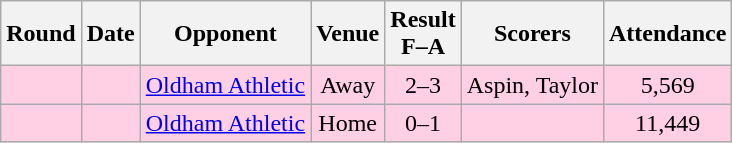<table class="wikitable sortable" style="text-align:center;">
<tr>
<th>Round</th>
<th>Date</th>
<th>Opponent</th>
<th>Venue</th>
<th>Result<br>F–A</th>
<th class=unsortable>Scorers</th>
<th>Attendance</th>
</tr>
<tr bgcolor="#ffd0e3">
<td></td>
<td></td>
<td><a href='#'>Oldham Athletic</a></td>
<td>Away</td>
<td>2–3</td>
<td>Aspin, Taylor</td>
<td>5,569</td>
</tr>
<tr bgcolor="#ffd0e3">
<td></td>
<td></td>
<td><a href='#'>Oldham Athletic</a></td>
<td>Home</td>
<td>0–1</td>
<td></td>
<td>11,449</td>
</tr>
</table>
